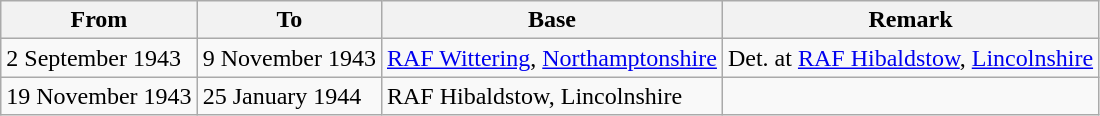<table class="wikitable">
<tr>
<th>From</th>
<th>To</th>
<th>Base</th>
<th>Remark</th>
</tr>
<tr>
<td>2 September 1943</td>
<td>9 November 1943</td>
<td><a href='#'>RAF Wittering</a>, <a href='#'>Northamptonshire</a></td>
<td>Det. at <a href='#'>RAF Hibaldstow</a>, <a href='#'>Lincolnshire</a></td>
</tr>
<tr>
<td>19 November 1943</td>
<td>25 January 1944</td>
<td>RAF Hibaldstow, Lincolnshire</td>
<td></td>
</tr>
</table>
